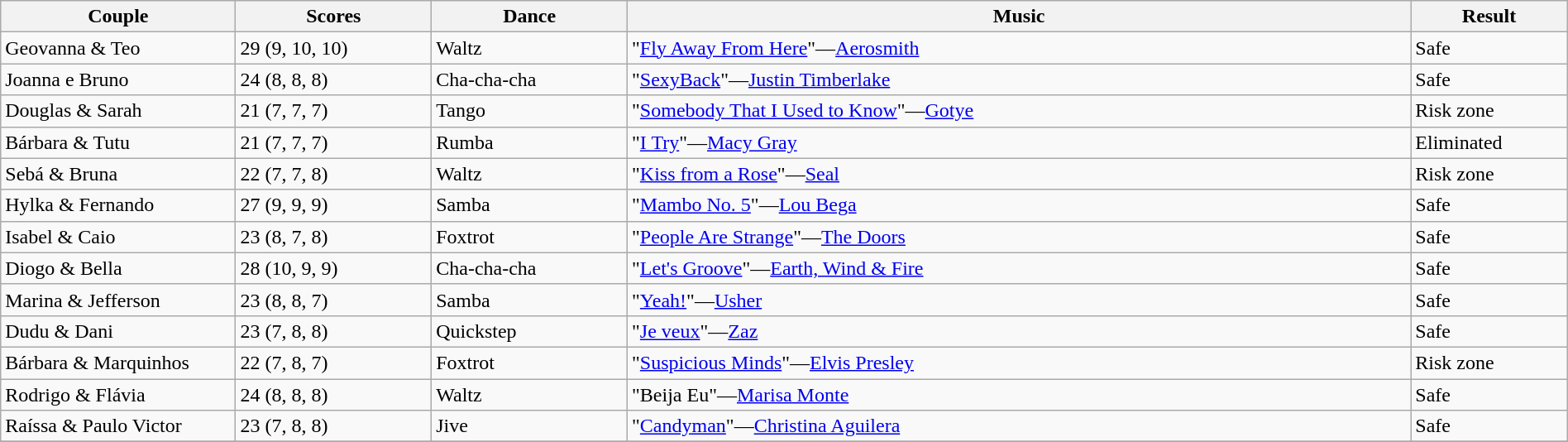<table class="wikitable sortable" style="width:100%;">
<tr>
<th style="width:15.0%;">Couple</th>
<th style="width:12.5%;">Scores</th>
<th style="width:12.5%;">Dance</th>
<th style="width:50.0%;">Music</th>
<th style="width:10.0%;">Result</th>
</tr>
<tr>
<td>Geovanna & Teo</td>
<td>29 (9, 10, 10)</td>
<td>Waltz</td>
<td>"<a href='#'>Fly Away From Here</a>"—<a href='#'>Aerosmith</a></td>
<td>Safe</td>
</tr>
<tr>
<td>Joanna e Bruno</td>
<td>24 (8, 8, 8)</td>
<td>Cha-cha-cha</td>
<td>"<a href='#'>SexyBack</a>"—<a href='#'>Justin Timberlake</a></td>
<td>Safe</td>
</tr>
<tr>
<td>Douglas & Sarah</td>
<td>21 (7, 7, 7)</td>
<td>Tango</td>
<td>"<a href='#'>Somebody That I Used to Know</a>"—<a href='#'>Gotye</a></td>
<td>Risk zone</td>
</tr>
<tr>
<td>Bárbara & Tutu</td>
<td>21 (7, 7, 7)</td>
<td>Rumba</td>
<td>"<a href='#'>I Try</a>"—<a href='#'>Macy Gray</a></td>
<td>Eliminated</td>
</tr>
<tr>
<td>Sebá & Bruna</td>
<td>22 (7, 7, 8)</td>
<td>Waltz</td>
<td>"<a href='#'>Kiss from a Rose</a>"—<a href='#'>Seal</a></td>
<td>Risk zone</td>
</tr>
<tr>
<td>Hylka & Fernando</td>
<td>27 (9, 9, 9)</td>
<td>Samba</td>
<td>"<a href='#'>Mambo No. 5</a>"—<a href='#'>Lou Bega</a></td>
<td>Safe</td>
</tr>
<tr>
<td>Isabel & Caio</td>
<td>23 (8, 7, 8)</td>
<td>Foxtrot</td>
<td>"<a href='#'>People Are Strange</a>"—<a href='#'>The Doors</a></td>
<td>Safe</td>
</tr>
<tr>
<td>Diogo & Bella</td>
<td>28 (10, 9, 9)</td>
<td>Cha-cha-cha</td>
<td>"<a href='#'>Let's Groove</a>"—<a href='#'>Earth, Wind & Fire</a></td>
<td>Safe</td>
</tr>
<tr>
<td>Marina & Jefferson</td>
<td>23 (8, 8, 7)</td>
<td>Samba</td>
<td>"<a href='#'>Yeah!</a>"—<a href='#'>Usher</a></td>
<td>Safe</td>
</tr>
<tr>
<td>Dudu & Dani</td>
<td>23 (7, 8, 8)</td>
<td>Quickstep</td>
<td>"<a href='#'>Je veux</a>"—<a href='#'>Zaz</a></td>
<td>Safe</td>
</tr>
<tr>
<td>Bárbara & Marquinhos</td>
<td>22 (7, 8, 7)</td>
<td>Foxtrot</td>
<td>"<a href='#'>Suspicious Minds</a>"—<a href='#'>Elvis Presley</a></td>
<td>Risk zone</td>
</tr>
<tr>
<td>Rodrigo & Flávia</td>
<td>24 (8, 8, 8)</td>
<td>Waltz</td>
<td>"Beija Eu"—<a href='#'>Marisa Monte</a></td>
<td>Safe</td>
</tr>
<tr>
<td>Raíssa & Paulo Victor</td>
<td>23 (7, 8, 8)</td>
<td>Jive</td>
<td>"<a href='#'>Candyman</a>"—<a href='#'>Christina Aguilera</a></td>
<td>Safe</td>
</tr>
<tr>
</tr>
</table>
